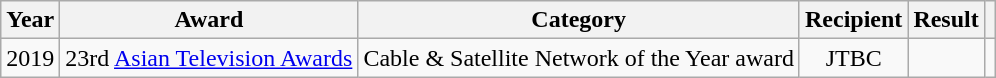<table class="wikitable" style="text-align:center">
<tr>
<th>Year</th>
<th>Award</th>
<th>Category</th>
<th>Recipient</th>
<th>Result</th>
<th></th>
</tr>
<tr>
<td>2019</td>
<td>23rd <a href='#'>Asian Television Awards</a></td>
<td>Cable & Satellite Network of the Year award</td>
<td>JTBC</td>
<td></td>
<td></td>
</tr>
</table>
